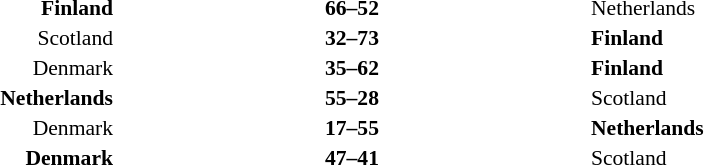<table width=75% cellspacing=1>
<tr>
<th width=25%></th>
<th width=25%></th>
<th width=25%></th>
</tr>
<tr style=font-size:90%>
<td align=right><strong>Finland</strong></td>
<td align=center><strong>66–52</strong></td>
<td>Netherlands</td>
</tr>
<tr style=font-size:90%>
<td align=right>Scotland</td>
<td align=center><strong>32–73</strong></td>
<td><strong>Finland</strong></td>
</tr>
<tr style=font-size:90%>
<td align=right>Denmark</td>
<td align=center><strong>35–62</strong></td>
<td><strong>Finland</strong></td>
</tr>
<tr style=font-size:90%>
<td align=right><strong>Netherlands</strong></td>
<td align=center><strong>55–28</strong></td>
<td>Scotland</td>
</tr>
<tr style=font-size:90%>
<td align=right>Denmark</td>
<td align=center><strong>17–55</strong></td>
<td><strong>Netherlands</strong></td>
</tr>
<tr style=font-size:90%>
<td align=right><strong>Denmark</strong></td>
<td align=center><strong>47–41</strong></td>
<td>Scotland</td>
</tr>
</table>
